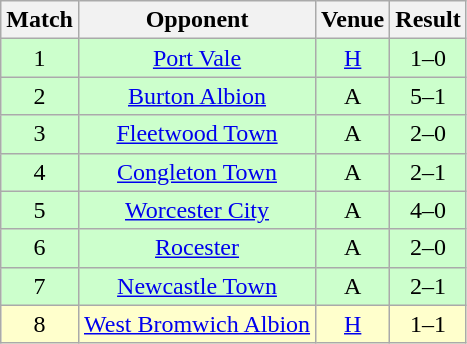<table class="wikitable" style="font-size:100%; text-align:center">
<tr>
<th>Match</th>
<th>Opponent</th>
<th>Venue</th>
<th>Result</th>
</tr>
<tr style="background: #CCFFCC;">
<td align="center">1</td>
<td><a href='#'>Port Vale</a></td>
<td><a href='#'>H</a></td>
<td>1–0</td>
</tr>
<tr style="background: #CCFFCC;">
<td align="center">2</td>
<td><a href='#'>Burton Albion</a></td>
<td>A</td>
<td>5–1</td>
</tr>
<tr style="background: #CCFFCC;">
<td align="center">3</td>
<td><a href='#'>Fleetwood Town</a></td>
<td>A</td>
<td>2–0</td>
</tr>
<tr style="background: #CCFFCC;">
<td align="center">4</td>
<td><a href='#'>Congleton Town</a></td>
<td>A</td>
<td>2–1</td>
</tr>
<tr style="background: #CCFFCC;">
<td align="center">5</td>
<td><a href='#'>Worcester City</a></td>
<td>A</td>
<td>4–0</td>
</tr>
<tr style="background: #CCFFCC;">
<td align="center">6</td>
<td><a href='#'>Rocester</a></td>
<td>A</td>
<td>2–0</td>
</tr>
<tr style="background: #CCFFCC;">
<td align="center">7</td>
<td><a href='#'>Newcastle Town</a></td>
<td>A</td>
<td>2–1</td>
</tr>
<tr style="background: #FFFFCC;">
<td align="center">8</td>
<td><a href='#'>West Bromwich Albion</a></td>
<td><a href='#'>H</a></td>
<td>1–1</td>
</tr>
</table>
